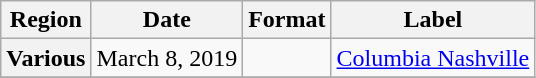<table class="wikitable plainrowheaders">
<tr>
<th scope="col">Region</th>
<th scope="col">Date</th>
<th scope="col">Format</th>
<th scope="col">Label</th>
</tr>
<tr>
<th scope="row">Various</th>
<td>March 8, 2019</td>
<td></td>
<td><a href='#'>Columbia Nashville</a></td>
</tr>
<tr>
</tr>
</table>
